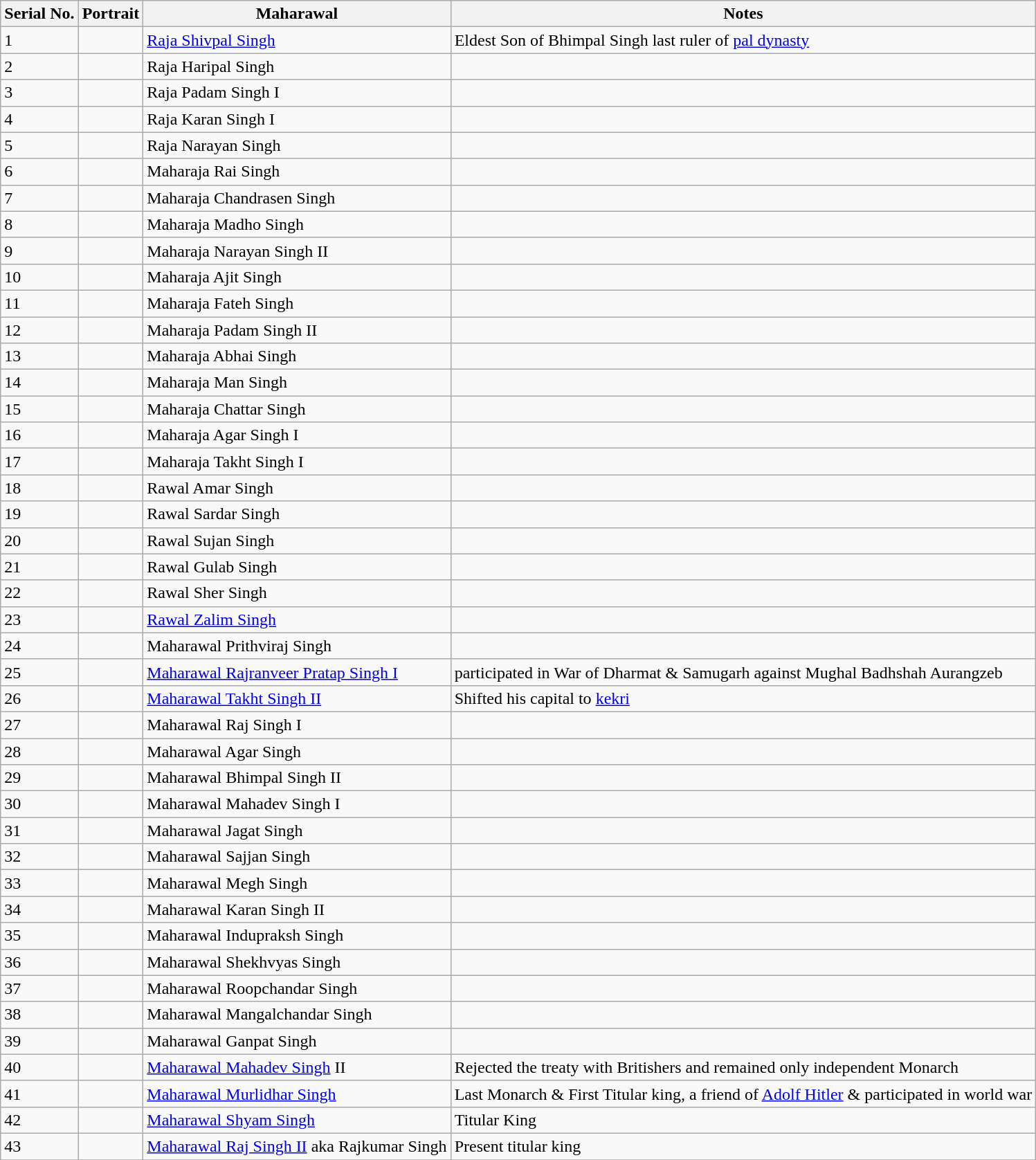<table class="wikitable">
<tr>
<th>Serial No.</th>
<th>Portrait</th>
<th>Maharawal</th>
<th>Notes</th>
</tr>
<tr>
<td>1</td>
<td></td>
<td><a href='#'>Raja Shivpal Singh</a></td>
<td>Eldest Son of Bhimpal Singh last ruler of <a href='#'>pal dynasty</a></td>
</tr>
<tr>
<td>2</td>
<td></td>
<td>Raja Haripal Singh</td>
<td></td>
</tr>
<tr>
<td>3</td>
<td></td>
<td>Raja Padam Singh I</td>
<td></td>
</tr>
<tr>
<td>4</td>
<td></td>
<td>Raja Karan Singh I</td>
<td></td>
</tr>
<tr>
<td>5</td>
<td></td>
<td>Raja Narayan Singh</td>
<td></td>
</tr>
<tr>
<td>6</td>
<td></td>
<td>Maharaja Rai Singh</td>
<td></td>
</tr>
<tr>
<td>7</td>
<td></td>
<td>Maharaja Chandrasen Singh</td>
<td></td>
</tr>
<tr>
<td>8</td>
<td></td>
<td>Maharaja Madho Singh</td>
<td></td>
</tr>
<tr>
<td>9</td>
<td></td>
<td>Maharaja Narayan Singh II</td>
<td></td>
</tr>
<tr>
<td>10</td>
<td></td>
<td>Maharaja Ajit Singh</td>
<td></td>
</tr>
<tr>
<td>11</td>
<td></td>
<td>Maharaja Fateh Singh</td>
<td></td>
</tr>
<tr>
<td>12</td>
<td></td>
<td>Maharaja Padam Singh II</td>
<td></td>
</tr>
<tr>
<td>13</td>
<td></td>
<td>Maharaja Abhai Singh</td>
<td></td>
</tr>
<tr>
<td>14</td>
<td></td>
<td>Maharaja Man Singh</td>
<td></td>
</tr>
<tr>
<td>15</td>
<td></td>
<td>Maharaja Chattar Singh</td>
<td></td>
</tr>
<tr>
<td>16</td>
<td></td>
<td>Maharaja Agar Singh I</td>
<td></td>
</tr>
<tr>
<td>17</td>
<td></td>
<td>Maharaja Takht Singh I</td>
<td></td>
</tr>
<tr>
<td>18</td>
<td></td>
<td>Rawal Amar Singh</td>
<td></td>
</tr>
<tr>
<td>19</td>
<td></td>
<td>Rawal Sardar Singh</td>
<td></td>
</tr>
<tr>
<td>20</td>
<td></td>
<td>Rawal Sujan Singh</td>
<td></td>
</tr>
<tr>
<td>21</td>
<td></td>
<td>Rawal Gulab Singh</td>
<td></td>
</tr>
<tr>
<td>22</td>
<td></td>
<td>Rawal Sher Singh</td>
<td></td>
</tr>
<tr>
<td>23</td>
<td></td>
<td><a href='#'>Rawal Zalim Singh</a></td>
<td></td>
</tr>
<tr>
<td>24</td>
<td></td>
<td>Maharawal Prithviraj Singh</td>
<td></td>
</tr>
<tr>
<td>25</td>
<td></td>
<td><a href='#'>Maharawal Rajranveer Pratap Singh I</a></td>
<td>participated in War of Dharmat & Samugarh against Mughal Badhshah Aurangzeb</td>
</tr>
<tr>
<td>26</td>
<td></td>
<td><a href='#'>Maharawal Takht Singh II</a></td>
<td>Shifted his capital to <a href='#'>kekri</a></td>
</tr>
<tr>
<td>27</td>
<td></td>
<td>Maharawal Raj Singh I</td>
<td></td>
</tr>
<tr>
<td>28</td>
<td></td>
<td>Maharawal Agar Singh</td>
<td></td>
</tr>
<tr>
<td>29</td>
<td></td>
<td>Maharawal Bhimpal Singh II</td>
</tr>
<tr>
<td>30</td>
<td></td>
<td>Maharawal Mahadev Singh I</td>
<td></td>
</tr>
<tr>
<td>31</td>
<td></td>
<td>Maharawal Jagat Singh</td>
<td></td>
</tr>
<tr>
<td>32</td>
<td></td>
<td>Maharawal Sajjan Singh</td>
<td></td>
</tr>
<tr>
<td>33</td>
<td></td>
<td>Maharawal Megh Singh</td>
<td></td>
</tr>
<tr>
<td>34</td>
<td></td>
<td>Maharawal Karan Singh II</td>
<td></td>
</tr>
<tr>
<td>35</td>
<td></td>
<td>Maharawal Indupraksh  Singh</td>
<td></td>
</tr>
<tr>
<td>36</td>
<td></td>
<td>Maharawal Shekhvyas Singh</td>
<td></td>
</tr>
<tr>
<td>37</td>
<td></td>
<td>Maharawal Roopchandar Singh</td>
<td></td>
</tr>
<tr>
<td>38</td>
<td></td>
<td>Maharawal Mangalchandar Singh</td>
<td></td>
</tr>
<tr>
<td>39</td>
<td></td>
<td>Maharawal Ganpat Singh</td>
<td></td>
</tr>
<tr>
<td>40</td>
<td></td>
<td><a href='#'>Maharawal Mahadev Singh</a> II</td>
<td>Rejected the treaty with Britishers and remained only independent Monarch</td>
</tr>
<tr>
<td>41</td>
<td></td>
<td><a href='#'>Maharawal Murlidhar  Singh</a></td>
<td>Last Monarch & First Titular king, a friend of <a href='#'>Adolf Hitler</a> & participated in world war</td>
</tr>
<tr>
<td>42</td>
<td></td>
<td><a href='#'>Maharawal Shyam Singh</a></td>
<td>Titular King</td>
</tr>
<tr>
<td>43</td>
<td></td>
<td><a href='#'>Maharawal Raj Singh II</a> aka Rajkumar Singh</td>
<td>Present titular king</td>
</tr>
<tr>
</tr>
</table>
